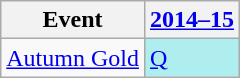<table class="wikitable" border="1">
<tr>
<th>Event</th>
<th><a href='#'>2014–15</a></th>
</tr>
<tr>
<td><a href='#'>Autumn Gold</a></td>
<td style="background:#afeeee;"><a href='#'>Q</a></td>
</tr>
</table>
